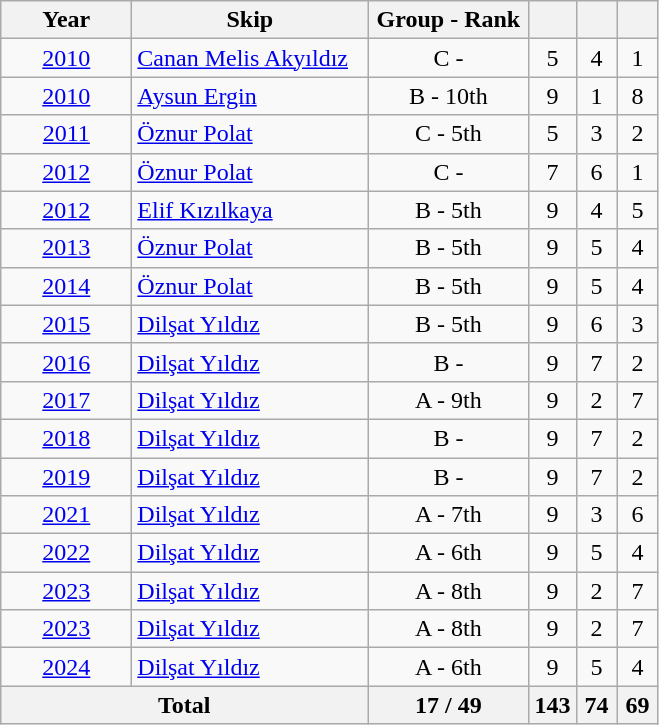<table class="wikitable" style="text-align: center;">
<tr>
<th width="80">Year</th>
<th width="150">Skip</th>
<th width="100">Group - Rank</th>
<th width="20"></th>
<th width="20"></th>
<th width="20"></th>
</tr>
<tr>
<td> <a href='#'>2010</a></td>
<td align=left><a href='#'>Canan Melis Akyıldız</a></td>
<td>C - </td>
<td>5</td>
<td>4</td>
<td>1</td>
</tr>
<tr>
<td> <a href='#'>2010</a></td>
<td align=left><a href='#'>Aysun Ergin</a></td>
<td>B - 10th</td>
<td>9</td>
<td>1</td>
<td>8</td>
</tr>
<tr>
<td> <a href='#'>2011</a></td>
<td align=left><a href='#'>Öznur Polat</a></td>
<td>C - 5th</td>
<td>5</td>
<td>3</td>
<td>2</td>
</tr>
<tr>
<td> <a href='#'>2012</a></td>
<td align=left><a href='#'>Öznur Polat</a></td>
<td>C - </td>
<td>7</td>
<td>6</td>
<td>1</td>
</tr>
<tr>
<td> <a href='#'>2012</a></td>
<td align=left><a href='#'>Elif Kızılkaya</a></td>
<td>B - 5th</td>
<td>9</td>
<td>4</td>
<td>5</td>
</tr>
<tr>
<td> <a href='#'>2013</a></td>
<td align=left><a href='#'>Öznur Polat</a></td>
<td>B - 5th</td>
<td>9</td>
<td>5</td>
<td>4</td>
</tr>
<tr>
<td> <a href='#'>2014</a></td>
<td align=left><a href='#'>Öznur Polat</a></td>
<td>B - 5th</td>
<td>9</td>
<td>5</td>
<td>4</td>
</tr>
<tr>
<td> <a href='#'>2015</a></td>
<td align=left><a href='#'>Dilşat Yıldız</a></td>
<td>B - 5th</td>
<td>9</td>
<td>6</td>
<td>3</td>
</tr>
<tr>
<td> <a href='#'>2016</a></td>
<td align=left><a href='#'>Dilşat Yıldız</a></td>
<td>B - </td>
<td>9</td>
<td>7</td>
<td>2</td>
</tr>
<tr>
<td> <a href='#'>2017</a></td>
<td align=left><a href='#'>Dilşat Yıldız</a></td>
<td>A - 9th</td>
<td>9</td>
<td>2</td>
<td>7</td>
</tr>
<tr>
<td> <a href='#'>2018</a></td>
<td align=left><a href='#'>Dilşat Yıldız</a></td>
<td>B - </td>
<td>9</td>
<td>7</td>
<td>2</td>
</tr>
<tr>
<td> <a href='#'>2019</a></td>
<td align=left><a href='#'>Dilşat Yıldız</a></td>
<td>B - </td>
<td>9</td>
<td>7</td>
<td>2</td>
</tr>
<tr>
<td> <a href='#'>2021</a></td>
<td align=left><a href='#'>Dilşat Yıldız</a></td>
<td>A - 7th</td>
<td>9</td>
<td>3</td>
<td>6</td>
</tr>
<tr>
<td> <a href='#'>2022</a></td>
<td align=left><a href='#'>Dilşat Yıldız</a></td>
<td>A - 6th</td>
<td>9</td>
<td>5</td>
<td>4</td>
</tr>
<tr>
<td> <a href='#'>2023</a></td>
<td align=left><a href='#'>Dilşat Yıldız</a></td>
<td>A - 8th</td>
<td>9</td>
<td>2</td>
<td>7</td>
</tr>
<tr>
<td> <a href='#'>2023</a></td>
<td align=left><a href='#'>Dilşat Yıldız</a></td>
<td>A - 8th</td>
<td>9</td>
<td>2</td>
<td>7</td>
</tr>
<tr>
<td> <a href='#'>2024</a></td>
<td align=left><a href='#'>Dilşat Yıldız</a></td>
<td>A - 6th</td>
<td>9</td>
<td>5</td>
<td>4</td>
</tr>
<tr>
<th colspan=2>Total</th>
<th>17 / 49</th>
<th>143</th>
<th>74</th>
<th>69</th>
</tr>
</table>
